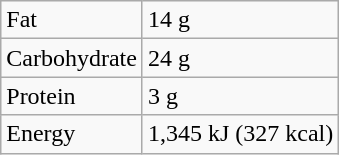<table class="wikitable">
<tr>
<td>Fat</td>
<td>14 g</td>
</tr>
<tr>
<td>Carbohydrate</td>
<td>24 g</td>
</tr>
<tr>
<td>Protein</td>
<td>3 g</td>
</tr>
<tr>
<td>Energy</td>
<td>1,345 kJ (327 kcal)</td>
</tr>
</table>
